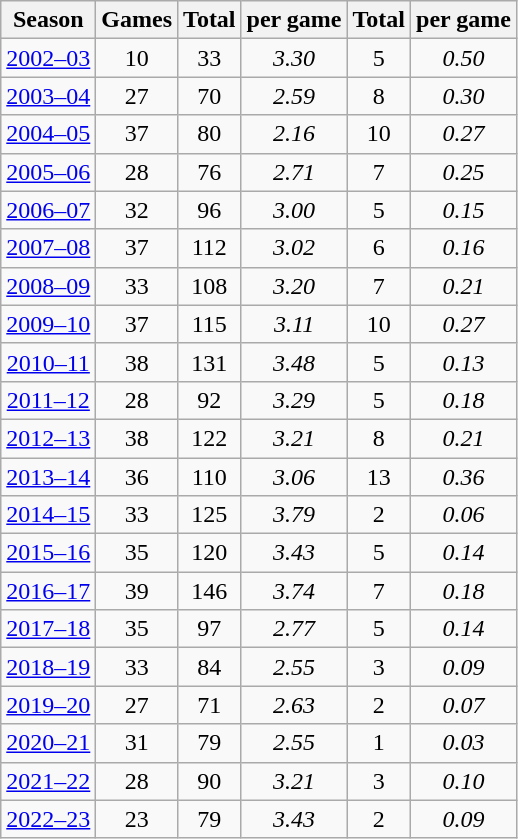<table class="wikitable" style="text-align:center">
<tr>
<th>Season</th>
<th>Games</th>
<th>Total </th>
<th> per game</th>
<th>Total </th>
<th> per game</th>
</tr>
<tr>
<td><a href='#'>2002–03</a></td>
<td>10</td>
<td>33</td>
<td><em>3.30</em></td>
<td>5</td>
<td><em>0.50</em></td>
</tr>
<tr>
<td><a href='#'>2003–04</a></td>
<td>27</td>
<td>70</td>
<td><em>2.59</em></td>
<td>8</td>
<td><em>0.30</em></td>
</tr>
<tr>
<td><a href='#'>2004–05</a></td>
<td>37</td>
<td>80</td>
<td><em>2.16</em></td>
<td>10</td>
<td><em>0.27</em></td>
</tr>
<tr>
<td><a href='#'>2005–06</a></td>
<td>28</td>
<td>76</td>
<td><em>2.71</em></td>
<td>7</td>
<td><em>0.25</em></td>
</tr>
<tr>
<td><a href='#'>2006–07</a></td>
<td>32</td>
<td>96</td>
<td><em>3.00</em></td>
<td>5</td>
<td><em>0.15</em></td>
</tr>
<tr>
<td><a href='#'>2007–08</a></td>
<td>37</td>
<td>112</td>
<td><em>3.02</em></td>
<td>6</td>
<td><em>0.16</em></td>
</tr>
<tr>
<td><a href='#'>2008–09</a></td>
<td>33</td>
<td>108</td>
<td><em>3.20</em></td>
<td>7</td>
<td><em>0.21</em></td>
</tr>
<tr>
<td><a href='#'>2009–10</a></td>
<td>37</td>
<td>115</td>
<td><em>3.11</em></td>
<td>10</td>
<td><em>0.27</em></td>
</tr>
<tr>
<td><a href='#'>2010–11</a></td>
<td>38</td>
<td>131</td>
<td><em>3.48</em></td>
<td>5</td>
<td><em>0.13</em></td>
</tr>
<tr>
<td><a href='#'>2011–12</a></td>
<td>28</td>
<td>92</td>
<td><em>3.29</em></td>
<td>5</td>
<td><em>0.18</em></td>
</tr>
<tr>
<td><a href='#'>2012–13</a></td>
<td>38</td>
<td>122</td>
<td><em>3.21</em></td>
<td>8</td>
<td><em>0.21</em></td>
</tr>
<tr>
<td><a href='#'>2013–14</a></td>
<td>36</td>
<td>110</td>
<td><em>3.06</em></td>
<td>13</td>
<td><em>0.36</em></td>
</tr>
<tr>
<td><a href='#'>2014–15</a></td>
<td>33</td>
<td>125</td>
<td><em>3.79</em></td>
<td>2</td>
<td><em>0.06</em></td>
</tr>
<tr>
<td><a href='#'>2015–16</a></td>
<td>35</td>
<td>120</td>
<td><em>3.43</em></td>
<td>5</td>
<td><em>0.14</em></td>
</tr>
<tr>
<td><a href='#'>2016–17</a></td>
<td>39</td>
<td>146</td>
<td><em>3.74</em></td>
<td>7</td>
<td><em>0.18</em></td>
</tr>
<tr>
<td><a href='#'>2017–18</a></td>
<td>35</td>
<td>97</td>
<td><em>2.77</em></td>
<td>5</td>
<td><em>0.14</em></td>
</tr>
<tr>
<td><a href='#'>2018–19</a></td>
<td>33</td>
<td>84</td>
<td><em>2.55</em></td>
<td>3</td>
<td><em>0.09</em></td>
</tr>
<tr>
<td><a href='#'>2019–20</a></td>
<td>27</td>
<td>71</td>
<td><em>2.63</em></td>
<td>2</td>
<td><em>0.07</em></td>
</tr>
<tr>
<td><a href='#'>2020–21</a></td>
<td>31</td>
<td>79</td>
<td><em>2.55</em></td>
<td>1</td>
<td><em>0.03</em></td>
</tr>
<tr>
<td><a href='#'>2021–22</a></td>
<td>28</td>
<td>90</td>
<td><em>3.21</em></td>
<td>3</td>
<td><em>0.10</em></td>
</tr>
<tr>
<td><a href='#'>2022–23</a></td>
<td>23</td>
<td>79</td>
<td><em>3.43</em></td>
<td>2</td>
<td><em>0.09</em></td>
</tr>
</table>
